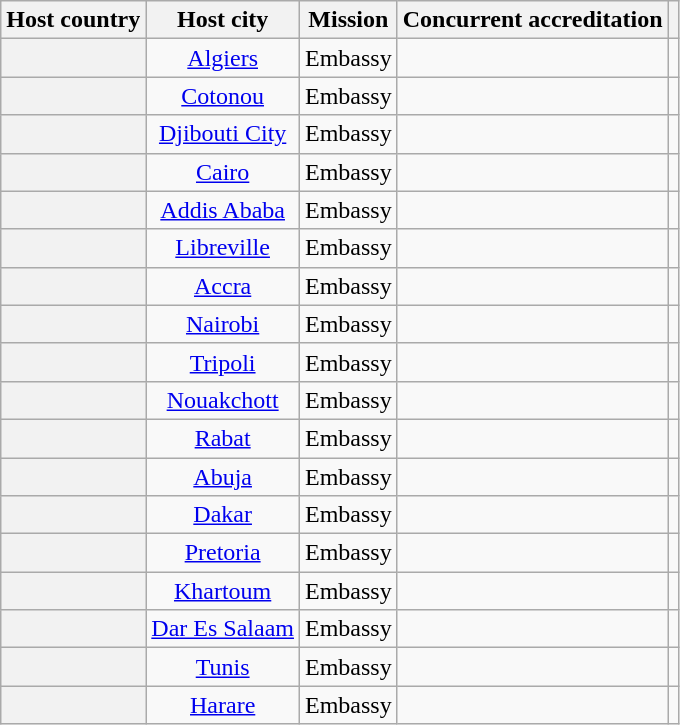<table class="wikitable plainrowheaders" style="text-align:center;">
<tr>
<th scope="col">Host country</th>
<th scope="col">Host city</th>
<th scope="col">Mission</th>
<th scope="col">Concurrent accreditation</th>
<th scope="col"></th>
</tr>
<tr>
<th scope="row"></th>
<td><a href='#'>Algiers</a></td>
<td>Embassy</td>
<td></td>
<td></td>
</tr>
<tr>
<th scope="row"></th>
<td><a href='#'>Cotonou</a></td>
<td>Embassy</td>
<td></td>
<td></td>
</tr>
<tr>
<th scope="row"></th>
<td><a href='#'>Djibouti City</a></td>
<td>Embassy</td>
<td></td>
<td></td>
</tr>
<tr>
<th scope="row"></th>
<td><a href='#'>Cairo</a></td>
<td>Embassy</td>
<td></td>
<td></td>
</tr>
<tr>
<th scope="row"></th>
<td><a href='#'>Addis Ababa</a></td>
<td>Embassy</td>
<td></td>
<td></td>
</tr>
<tr>
<th scope="row"></th>
<td><a href='#'>Libreville</a></td>
<td>Embassy</td>
<td></td>
<td></td>
</tr>
<tr>
<th scope="row"></th>
<td><a href='#'>Accra</a></td>
<td>Embassy</td>
<td></td>
<td></td>
</tr>
<tr>
<th scope="row"></th>
<td><a href='#'>Nairobi</a></td>
<td>Embassy</td>
<td></td>
<td></td>
</tr>
<tr>
<th scope="row"></th>
<td><a href='#'>Tripoli</a></td>
<td>Embassy</td>
<td></td>
<td></td>
</tr>
<tr>
<th scope="row"></th>
<td><a href='#'>Nouakchott</a></td>
<td>Embassy</td>
<td></td>
<td></td>
</tr>
<tr>
<th scope="row"></th>
<td><a href='#'>Rabat</a></td>
<td>Embassy</td>
<td></td>
<td></td>
</tr>
<tr>
<th scope="row"></th>
<td><a href='#'>Abuja</a></td>
<td>Embassy</td>
<td></td>
<td></td>
</tr>
<tr>
<th scope="row"></th>
<td><a href='#'>Dakar</a></td>
<td>Embassy</td>
<td></td>
<td></td>
</tr>
<tr>
<th scope="row"></th>
<td><a href='#'>Pretoria</a></td>
<td>Embassy</td>
<td></td>
<td></td>
</tr>
<tr>
<th scope="row"></th>
<td><a href='#'>Khartoum</a></td>
<td>Embassy</td>
<td></td>
<td></td>
</tr>
<tr>
<th scope="row"></th>
<td><a href='#'>Dar Es Salaam</a></td>
<td>Embassy</td>
<td></td>
<td></td>
</tr>
<tr>
<th scope="row"></th>
<td><a href='#'>Tunis</a></td>
<td>Embassy</td>
<td></td>
<td></td>
</tr>
<tr>
<th scope="row"></th>
<td><a href='#'>Harare</a></td>
<td>Embassy</td>
<td></td>
<td></td>
</tr>
</table>
